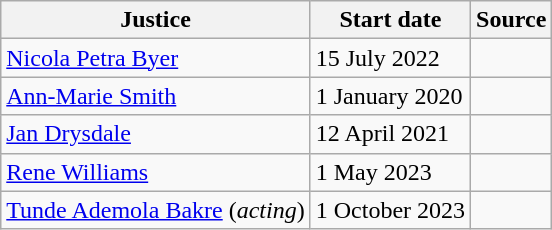<table class="wikitable">
<tr>
<th>Justice</th>
<th>Start date</th>
<th>Source</th>
</tr>
<tr>
<td><a href='#'>Nicola Petra Byer</a></td>
<td>15 July 2022</td>
<td></td>
</tr>
<tr>
<td><a href='#'>Ann-Marie Smith</a></td>
<td>1 January 2020</td>
<td></td>
</tr>
<tr>
<td><a href='#'>Jan Drysdale</a></td>
<td>12 April 2021</td>
<td></td>
</tr>
<tr>
<td><a href='#'>Rene Williams</a></td>
<td>1 May 2023</td>
<td></td>
</tr>
<tr>
<td><a href='#'>Tunde Ademola Bakre</a> (<em>acting</em>)</td>
<td>1 October 2023</td>
<td></td>
</tr>
</table>
